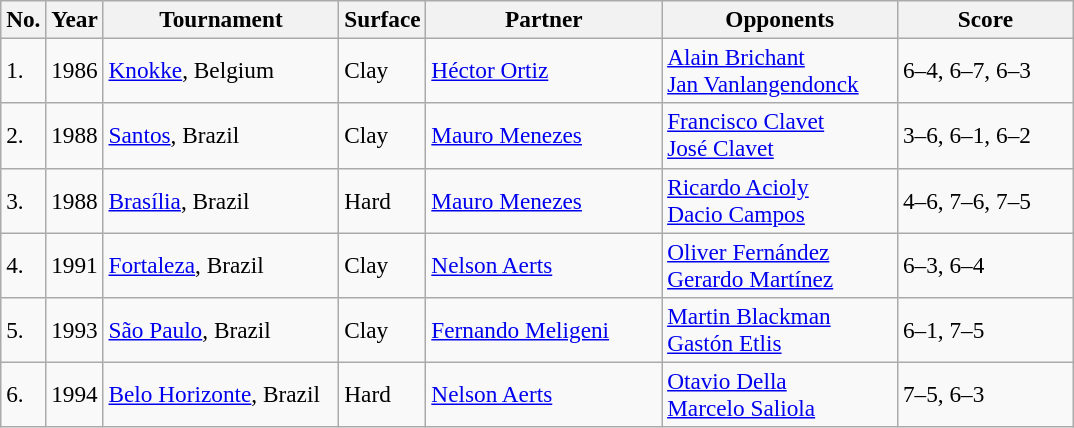<table class="sortable wikitable" style=font-size:97%>
<tr>
<th>No.</th>
<th style="width:30px">Year</th>
<th style="width:150px">Tournament</th>
<th style="width:50px">Surface</th>
<th style="width:150px">Partner</th>
<th style="width:150px">Opponents</th>
<th style="width:110px" class="unsortable">Score</th>
</tr>
<tr>
<td>1.</td>
<td>1986</td>
<td><a href='#'>Knokke</a>, Belgium</td>
<td>Clay</td>
<td> <a href='#'>Héctor Ortiz</a></td>
<td> <a href='#'>Alain Brichant</a><br> <a href='#'>Jan Vanlangendonck</a></td>
<td>6–4, 6–7, 6–3</td>
</tr>
<tr>
<td>2.</td>
<td>1988</td>
<td><a href='#'>Santos</a>, Brazil</td>
<td>Clay</td>
<td> <a href='#'>Mauro Menezes</a></td>
<td> <a href='#'>Francisco Clavet</a><br> <a href='#'>José Clavet</a></td>
<td>3–6, 6–1, 6–2</td>
</tr>
<tr>
<td>3.</td>
<td>1988</td>
<td><a href='#'>Brasília</a>, Brazil</td>
<td>Hard</td>
<td> <a href='#'>Mauro Menezes</a></td>
<td> <a href='#'>Ricardo Acioly</a><br> <a href='#'>Dacio Campos</a></td>
<td>4–6, 7–6, 7–5</td>
</tr>
<tr>
<td>4.</td>
<td>1991</td>
<td><a href='#'>Fortaleza</a>, Brazil</td>
<td>Clay</td>
<td> <a href='#'>Nelson Aerts</a></td>
<td> <a href='#'>Oliver Fernández</a><br> <a href='#'>Gerardo Martínez</a></td>
<td>6–3, 6–4</td>
</tr>
<tr>
<td>5.</td>
<td>1993</td>
<td><a href='#'>São Paulo</a>, Brazil</td>
<td>Clay</td>
<td> <a href='#'>Fernando Meligeni</a></td>
<td> <a href='#'>Martin Blackman</a><br> <a href='#'>Gastón Etlis</a></td>
<td>6–1, 7–5</td>
</tr>
<tr>
<td>6.</td>
<td>1994</td>
<td><a href='#'>Belo Horizonte</a>, Brazil</td>
<td>Hard</td>
<td> <a href='#'>Nelson Aerts</a></td>
<td> <a href='#'>Otavio Della</a><br> <a href='#'>Marcelo Saliola</a></td>
<td>7–5, 6–3</td>
</tr>
</table>
